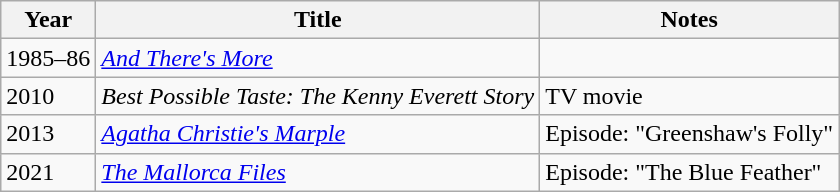<table class="wikitable">
<tr>
<th>Year</th>
<th>Title</th>
<th>Notes</th>
</tr>
<tr>
<td>1985–86</td>
<td><em><a href='#'>And There's More</a></em></td>
<td></td>
</tr>
<tr>
<td>2010</td>
<td><em>Best Possible Taste: The Kenny Everett Story</em></td>
<td>TV movie</td>
</tr>
<tr>
<td>2013</td>
<td><em><a href='#'>Agatha Christie's Marple</a></em></td>
<td>Episode: "Greenshaw's Folly"</td>
</tr>
<tr>
<td>2021</td>
<td><em><a href='#'>The Mallorca Files</a></em></td>
<td>Episode: "The Blue Feather"</td>
</tr>
</table>
